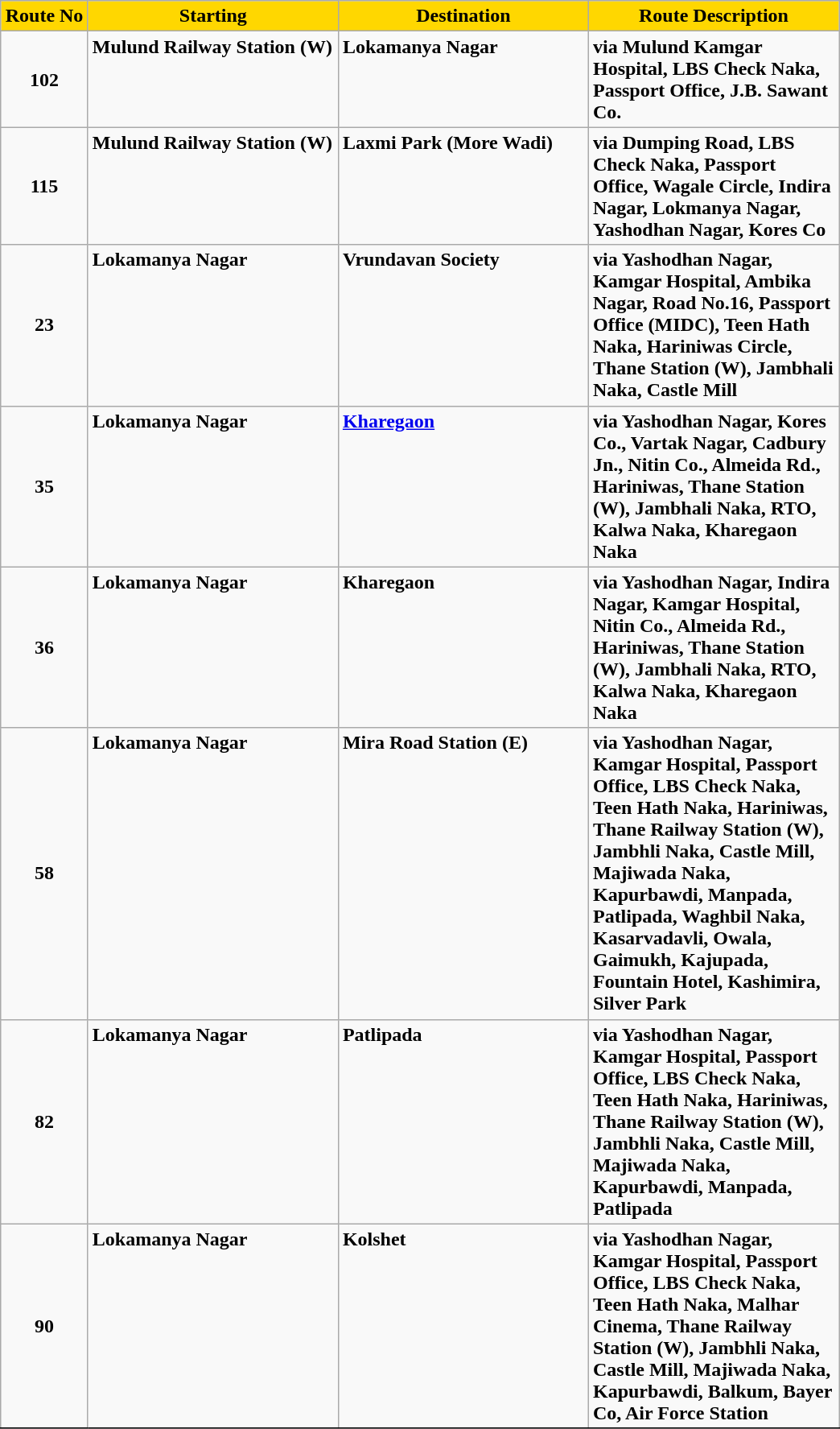<table class="wikitable" style="border:1px solid black;">
<tr>
<th style="background-color:#FFD700" width="65">Route No</th>
<th style="background-color:#FFD700" width="200">Starting</th>
<th style="background-color:#FFD700" width="200">Destination</th>
<th style="background-color:#FFD700" width="200">Route Description</th>
</tr>
<tr>
<td valign="centre" align="center"><strong>102</strong></td>
<td valign="top"><strong>Mulund Railway Station (W) </strong></td>
<td valign="top"><strong>Lokamanya Nagar</strong></td>
<td valign="top"><strong>via Mulund Kamgar Hospital, LBS Check Naka, Passport Office, J.B. Sawant Co.</strong></td>
</tr>
<tr>
<td valign="centre" align="center"><strong>115</strong></td>
<td valign="top"><strong>Mulund Railway Station (W) </strong></td>
<td valign="top"><strong>Laxmi Park (More Wadi)</strong></td>
<td valign="top"><strong>via Dumping Road, LBS Check Naka, Passport Office, Wagale Circle, Indira Nagar, Lokmanya Nagar, Yashodhan Nagar, Kores Co</strong></td>
</tr>
<tr>
<td valign="centre" align="center"><strong>23</strong></td>
<td valign="top"><strong>Lokamanya Nagar</strong></td>
<td valign="top"><strong>Vrundavan Society</strong></td>
<td valign="top"><strong>via Yashodhan Nagar, Kamgar Hospital, Ambika Nagar, Road No.16, Passport Office (MIDC), Teen Hath Naka, Hariniwas Circle, Thane Station (W), Jambhali Naka, Castle Mill</strong></td>
</tr>
<tr>
<td valign="centre" align="center"><strong>35</strong></td>
<td valign="top"><strong>Lokamanya Nagar</strong></td>
<td valign="top"><strong><a href='#'>Kharegaon</a></strong></td>
<td valign="top"><strong>via Yashodhan Nagar, Kores Co., Vartak Nagar, Cadbury Jn., Nitin Co., Almeida Rd., Hariniwas, Thane Station (W), Jambhali Naka, RTO, Kalwa Naka, Kharegaon Naka</strong></td>
</tr>
<tr>
<td valign="centre" align="center"><strong>36</strong></td>
<td valign="top"><strong>Lokamanya Nagar</strong></td>
<td valign="top"><strong>Kharegaon</strong></td>
<td valign="top"><strong>via Yashodhan Nagar, Indira Nagar, Kamgar Hospital, Nitin Co., Almeida Rd., Hariniwas, Thane Station (W), Jambhali Naka, RTO, Kalwa Naka, Kharegaon Naka</strong></td>
</tr>
<tr>
<td valign="centre" align="center"><strong>58</strong></td>
<td valign="top"><strong>Lokamanya Nagar</strong></td>
<td valign="top"><strong>Mira Road Station (E)</strong></td>
<td valign="top"><strong>via Yashodhan Nagar, Kamgar Hospital, Passport Office, LBS Check Naka, Teen Hath Naka, Hariniwas, Thane Railway Station (W), Jambhli Naka, Castle Mill, Majiwada Naka, Kapurbawdi, Manpada, Patlipada, Waghbil Naka, Kasarvadavli, Owala, Gaimukh, Kajupada, Fountain Hotel, Kashimira, Silver Park</strong></td>
</tr>
<tr>
<td valign="centre" align="center"><strong>82</strong></td>
<td valign="top"><strong>Lokamanya Nagar</strong></td>
<td valign="top"><strong>Patlipada</strong></td>
<td valign="top"><strong>via Yashodhan Nagar, Kamgar Hospital, Passport Office, LBS Check Naka, Teen Hath Naka, Hariniwas, Thane Railway Station (W), Jambhli Naka, Castle Mill, Majiwada Naka, Kapurbawdi, Manpada, Patlipada</strong></td>
</tr>
<tr>
<td valign="centre" align="center"><strong>90</strong></td>
<td valign="top"><strong>Lokamanya Nagar</strong></td>
<td valign="top"><strong>Kolshet</strong></td>
<td valign="top"><strong>via Yashodhan Nagar, Kamgar Hospital, Passport Office, LBS Check Naka, Teen Hath Naka, Malhar Cinema, Thane Railway Station (W), Jambhli Naka, Castle Mill, Majiwada Naka, Kapurbawdi, Balkum, Bayer Co, Air Force Station</strong></td>
</tr>
<tr>
</tr>
</table>
